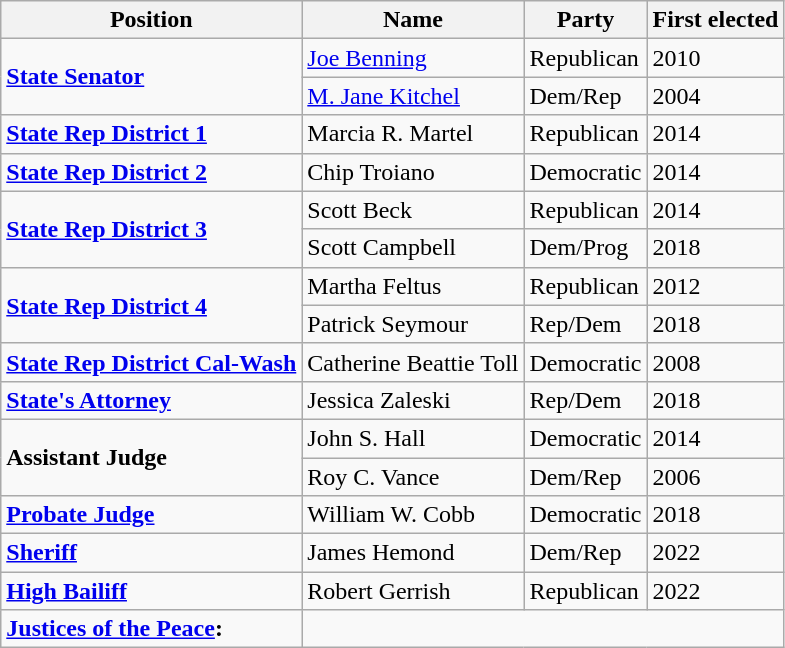<table class="wikitable sortable">
<tr>
<th>Position</th>
<th>Name</th>
<th>Party</th>
<th>First elected</th>
</tr>
<tr>
<td rowspan=2><strong><a href='#'>State Senator</a></strong></td>
<td><a href='#'>Joe Benning</a></td>
<td>Republican</td>
<td>2010</td>
</tr>
<tr>
<td><a href='#'>M. Jane Kitchel</a></td>
<td>Dem/Rep</td>
<td>2004</td>
</tr>
<tr>
<td><strong><a href='#'>State Rep District 1</a></strong></td>
<td>Marcia R. Martel</td>
<td>Republican</td>
<td>2014</td>
</tr>
<tr>
<td><strong><a href='#'>State Rep District 2</a></strong></td>
<td>Chip Troiano</td>
<td>Democratic</td>
<td>2014</td>
</tr>
<tr>
<td rowspan=2><strong><a href='#'>State Rep District 3</a></strong></td>
<td>Scott Beck</td>
<td>Republican</td>
<td>2014</td>
</tr>
<tr>
<td>Scott Campbell</td>
<td>Dem/Prog</td>
<td>2018</td>
</tr>
<tr>
<td rowspan=2><strong><a href='#'>State Rep District 4</a></strong></td>
<td>Martha Feltus</td>
<td>Republican</td>
<td>2012</td>
</tr>
<tr>
<td>Patrick Seymour</td>
<td>Rep/Dem</td>
<td>2018</td>
</tr>
<tr>
<td><strong><a href='#'>State Rep District Cal-Wash</a></strong></td>
<td>Catherine Beattie Toll</td>
<td>Democratic</td>
<td>2008</td>
</tr>
<tr>
<td><strong><a href='#'>State's Attorney</a></strong></td>
<td>Jessica Zaleski</td>
<td>Rep/Dem</td>
<td>2018</td>
</tr>
<tr>
<td rowspan=2><strong>Assistant Judge</strong></td>
<td>John S. Hall</td>
<td>Democratic</td>
<td>2014</td>
</tr>
<tr>
<td>Roy C. Vance</td>
<td>Dem/Rep</td>
<td>2006</td>
</tr>
<tr>
<td><strong><a href='#'>Probate Judge</a></strong></td>
<td>William W. Cobb</td>
<td>Democratic</td>
<td>2018</td>
</tr>
<tr>
<td><strong><a href='#'>Sheriff</a></strong></td>
<td>James Hemond</td>
<td>Dem/Rep</td>
<td>2022</td>
</tr>
<tr>
<td><strong><a href='#'>High Bailiff</a></strong></td>
<td>Robert Gerrish</td>
<td>Republican</td>
<td>2022</td>
</tr>
<tr>
<td><strong><a href='#'>Justices of the Peace</a>:</strong></td>
</tr>
</table>
